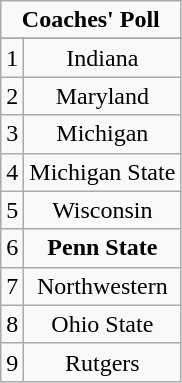<table class="wikitable" style="display: inline-table;">
<tr>
<td align="center" Colspan="3"><strong>Coaches' Poll</strong></td>
</tr>
<tr align="center">
</tr>
<tr align="center">
<td>1</td>
<td>Indiana</td>
</tr>
<tr align="center">
<td>2</td>
<td>Maryland</td>
</tr>
<tr align="center">
<td>3</td>
<td>Michigan</td>
</tr>
<tr align="center">
<td>4</td>
<td>Michigan State</td>
</tr>
<tr align="center">
<td>5</td>
<td>Wisconsin</td>
</tr>
<tr align="center">
<td>6</td>
<td><strong>Penn State</strong></td>
</tr>
<tr align="center">
<td>7</td>
<td>Northwestern</td>
</tr>
<tr align="center">
<td>8</td>
<td>Ohio State</td>
</tr>
<tr align="center">
<td>9</td>
<td>Rutgers</td>
</tr>
</table>
